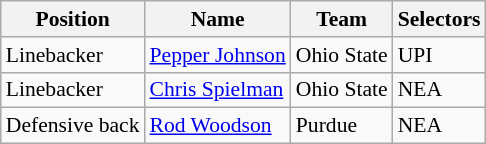<table class="wikitable" style="font-size: 90%">
<tr>
<th>Position</th>
<th>Name</th>
<th>Team</th>
<th>Selectors</th>
</tr>
<tr>
<td>Linebacker</td>
<td><a href='#'>Pepper Johnson</a></td>
<td>Ohio State</td>
<td>UPI</td>
</tr>
<tr>
<td>Linebacker</td>
<td><a href='#'>Chris Spielman</a></td>
<td>Ohio State</td>
<td>NEA</td>
</tr>
<tr>
<td>Defensive back</td>
<td><a href='#'>Rod Woodson</a></td>
<td>Purdue</td>
<td>NEA</td>
</tr>
</table>
